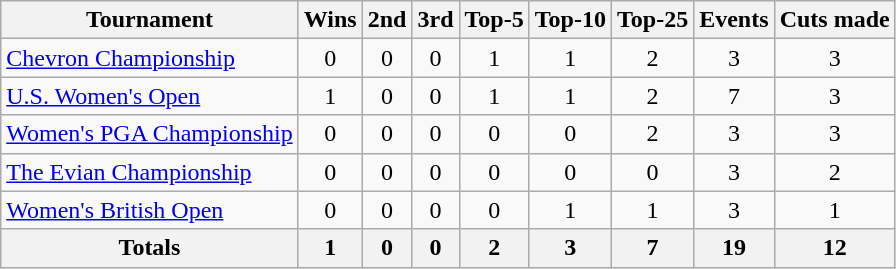<table class=wikitable style=text-align:center>
<tr>
<th>Tournament</th>
<th>Wins</th>
<th>2nd</th>
<th>3rd</th>
<th>Top-5</th>
<th>Top-10</th>
<th>Top-25</th>
<th>Events</th>
<th>Cuts made</th>
</tr>
<tr>
<td align=left><a href='#'>Chevron Championship</a></td>
<td>0</td>
<td>0</td>
<td>0</td>
<td>1</td>
<td>1</td>
<td>2</td>
<td>3</td>
<td>3</td>
</tr>
<tr>
<td align=left><a href='#'>U.S. Women's Open</a></td>
<td>1</td>
<td>0</td>
<td>0</td>
<td>1</td>
<td>1</td>
<td>2</td>
<td>7</td>
<td>3</td>
</tr>
<tr>
<td align=left><a href='#'>Women's PGA Championship</a></td>
<td>0</td>
<td>0</td>
<td>0</td>
<td>0</td>
<td>0</td>
<td>2</td>
<td>3</td>
<td>3</td>
</tr>
<tr>
<td align=left><a href='#'>The Evian Championship</a></td>
<td>0</td>
<td>0</td>
<td>0</td>
<td>0</td>
<td>0</td>
<td>0</td>
<td>3</td>
<td>2</td>
</tr>
<tr>
<td align=left><a href='#'>Women's British Open</a></td>
<td>0</td>
<td>0</td>
<td>0</td>
<td>0</td>
<td>1</td>
<td>1</td>
<td>3</td>
<td>1</td>
</tr>
<tr>
<th>Totals</th>
<th>1</th>
<th>0</th>
<th>0</th>
<th>2</th>
<th>3</th>
<th>7</th>
<th>19</th>
<th>12</th>
</tr>
</table>
